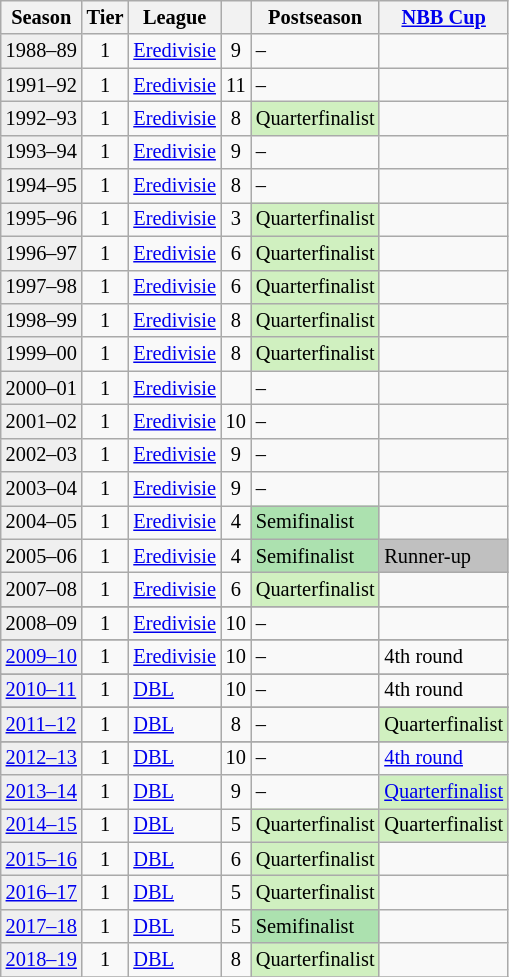<table class="wikitable" style="font-size:85%">
<tr bgcolor=>
<th>Season</th>
<th>Tier</th>
<th>League</th>
<th></th>
<th>Postseason</th>
<th><a href='#'>NBB Cup</a></th>
</tr>
<tr>
<td style="background:#efefef;">1988–89</td>
<td align="center">1</td>
<td><a href='#'>Eredivisie</a></td>
<td align="center">9</td>
<td style="background: ">–</td>
<td></td>
</tr>
<tr>
<td style="background:#efefef;">1991–92</td>
<td align="center">1</td>
<td><a href='#'>Eredivisie</a></td>
<td align="center">11</td>
<td style="background: ">–</td>
<td></td>
</tr>
<tr>
<td style="background:#efefef;">1992–93</td>
<td align="center">1</td>
<td><a href='#'>Eredivisie</a></td>
<td align="center">8</td>
<td style="background:#D0F0C0">Quarterfinalist</td>
<td></td>
</tr>
<tr>
<td style="background:#efefef;">1993–94</td>
<td align="center">1</td>
<td><a href='#'>Eredivisie</a></td>
<td align="center">9</td>
<td style="background: ">–</td>
<td></td>
</tr>
<tr>
<td style="background:#efefef;">1994–95</td>
<td align="center">1</td>
<td><a href='#'>Eredivisie</a></td>
<td align="center">8</td>
<td style="background: ">–</td>
<td></td>
</tr>
<tr>
<td style="background:#efefef;">1995–96</td>
<td align="center">1</td>
<td><a href='#'>Eredivisie</a></td>
<td align="center">3</td>
<td style="background:#D0F0C0">Quarterfinalist</td>
<td></td>
</tr>
<tr>
<td style="background:#efefef;">1996–97</td>
<td align="center">1</td>
<td><a href='#'>Eredivisie</a></td>
<td align="center">6</td>
<td style="background:#D0F0C0">Quarterfinalist</td>
<td></td>
</tr>
<tr>
<td style="background:#efefef;">1997–98</td>
<td align="center">1</td>
<td><a href='#'>Eredivisie</a></td>
<td align="center">6</td>
<td style="background:#D0F0C0">Quarterfinalist</td>
<td></td>
</tr>
<tr>
<td style="background:#efefef;">1998–99</td>
<td align="center">1</td>
<td><a href='#'>Eredivisie</a></td>
<td align="center">8</td>
<td style="background:#D0F0C0">Quarterfinalist</td>
<td></td>
</tr>
<tr>
<td style="background:#efefef;">1999–00</td>
<td align="center">1</td>
<td><a href='#'>Eredivisie</a></td>
<td align="center">8</td>
<td style="background:#D0F0C0">Quarterfinalist</td>
<td></td>
</tr>
<tr>
<td style="background:#efefef;">2000–01</td>
<td align="center">1</td>
<td><a href='#'>Eredivisie</a></td>
<td align="center"></td>
<td style="background: ">–</td>
<td></td>
</tr>
<tr>
<td style="background:#efefef;">2001–02</td>
<td align="center">1</td>
<td><a href='#'>Eredivisie</a></td>
<td align="center">10</td>
<td style="background: ">–</td>
<td></td>
</tr>
<tr>
<td style="background:#efefef;">2002–03</td>
<td align="center">1</td>
<td><a href='#'>Eredivisie</a></td>
<td align="center">9</td>
<td style="background: ">–</td>
<td></td>
</tr>
<tr>
<td style="background:#efefef;">2003–04</td>
<td align="center">1</td>
<td><a href='#'>Eredivisie</a></td>
<td align="center">9</td>
<td style="background: ">–</td>
<td></td>
</tr>
<tr>
<td style="background:#efefef;">2004–05</td>
<td align="center">1</td>
<td><a href='#'>Eredivisie</a></td>
<td align="center">4</td>
<td style="background:#ACE1AF">Semifinalist</td>
<td></td>
</tr>
<tr>
<td style="background:#efefef;">2005–06</td>
<td align="center">1</td>
<td><a href='#'>Eredivisie</a></td>
<td align="center">4</td>
<td style="background:#ACE1AF">Semifinalist</td>
<td style="background:silver">Runner-up</td>
</tr>
<tr>
<td style="background:#efefef;">2007–08</td>
<td align="center">1</td>
<td><a href='#'>Eredivisie</a></td>
<td align="center">6</td>
<td style="background:#D0F0C0">Quarterfinalist</td>
<td></td>
</tr>
<tr>
</tr>
<tr>
<td style="background:#efefef;">2008–09</td>
<td align="center">1</td>
<td><a href='#'>Eredivisie</a></td>
<td align="center">10</td>
<td style="background:">–</td>
<td></td>
</tr>
<tr>
</tr>
<tr>
<td style="background:#efefef;"><a href='#'>2009–10</a></td>
<td align="center">1</td>
<td><a href='#'>Eredivisie</a></td>
<td align="center">10</td>
<td style="background:">–</td>
<td>4th round</td>
</tr>
<tr>
</tr>
<tr>
<td style="background:#efefef;"><a href='#'>2010–11</a></td>
<td align="center">1</td>
<td><a href='#'>DBL</a></td>
<td align="center">10</td>
<td style="background:">–</td>
<td>4th round</td>
</tr>
<tr>
</tr>
<tr>
<td style="background:#efefef;"><a href='#'>2011–12</a></td>
<td align="center">1</td>
<td><a href='#'>DBL</a></td>
<td align="center">8</td>
<td style="background:">–</td>
<td style="background:#D0F0C0">Quarterfinalist</td>
</tr>
<tr>
</tr>
<tr>
<td style="background:#efefef;"><a href='#'>2012–13</a></td>
<td align="center">1</td>
<td><a href='#'>DBL</a></td>
<td align="center">10</td>
<td style="background:">–</td>
<td><a href='#'>4th round</a></td>
</tr>
<tr>
<td style="background:#efefef;"><a href='#'>2013–14</a></td>
<td align="center">1</td>
<td><a href='#'>DBL</a></td>
<td align="center">9</td>
<td style="background:">–</td>
<td style="background:#D0F0C0"><a href='#'>Quarterfinalist</a></td>
</tr>
<tr>
<td style="background:#efefef;"><a href='#'>2014–15</a></td>
<td align="center">1</td>
<td><a href='#'>DBL</a></td>
<td align="center">5</td>
<td style="background:#D0F0C0">Quarterfinalist</td>
<td style="background:#D0F0C0">Quarterfinalist</td>
</tr>
<tr>
<td style="background:#efefef;"><a href='#'>2015–16</a></td>
<td align="center">1</td>
<td><a href='#'>DBL</a></td>
<td align="center">6</td>
<td style="background:#D0F0C0">Quarterfinalist</td>
<td></td>
</tr>
<tr>
<td style="background:#efefef;"><a href='#'>2016–17</a></td>
<td align="center">1</td>
<td><a href='#'>DBL</a></td>
<td align="center">5</td>
<td style="background:#D0F0C0">Quarterfinalist</td>
<td></td>
</tr>
<tr>
<td style="background:#efefef;"><a href='#'>2017–18</a></td>
<td align="center">1</td>
<td><a href='#'>DBL</a></td>
<td align="center">5</td>
<td style="background:#ACE1AF">Semifinalist</td>
<td></td>
</tr>
<tr>
<td style="background:#efefef;"><a href='#'>2018–19</a></td>
<td align="center">1</td>
<td><a href='#'>DBL</a></td>
<td align="center">8</td>
<td style="background:#D0F0C0">Quarterfinalist</td>
<td></td>
</tr>
<tr>
</tr>
</table>
